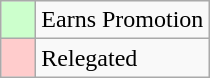<table class="wikitable">
<tr>
<td bgcolor="#ccffcc">    </td>
<td>Earns Promotion</td>
</tr>
<tr>
<td bgcolor="#ffcccc">    </td>
<td>Relegated</td>
</tr>
</table>
